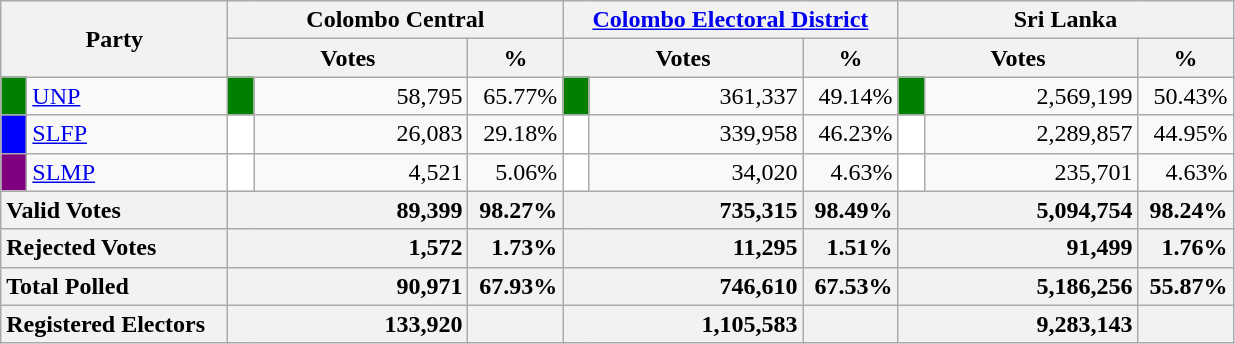<table class="wikitable">
<tr>
<th colspan="2" width="144px"rowspan="2">Party</th>
<th colspan="3" width="216px">Colombo Central</th>
<th colspan="3" width="216px"><a href='#'>Colombo Electoral District</a></th>
<th colspan="3" width="216px">Sri Lanka</th>
</tr>
<tr>
<th colspan="2" width="144px">Votes</th>
<th>%</th>
<th colspan="2" width="144px">Votes</th>
<th>%</th>
<th colspan="2" width="144px">Votes</th>
<th>%</th>
</tr>
<tr>
<td style="background-color:green;" width="10px"></td>
<td style="text-align:left;"><a href='#'>UNP</a></td>
<td style="background-color:green;" width="10px"></td>
<td style="text-align:right;">58,795</td>
<td style="text-align:right;">65.77%</td>
<td style="background-color:green;" width="10px"></td>
<td style="text-align:right;">361,337</td>
<td style="text-align:right;">49.14%</td>
<td style="background-color:green;" width="10px"></td>
<td style="text-align:right;">2,569,199</td>
<td style="text-align:right;">50.43%</td>
</tr>
<tr>
<td style="background-color:blue;" width="10px"></td>
<td style="text-align:left;"><a href='#'>SLFP</a></td>
<td style="background-color:white;" width="10px"></td>
<td style="text-align:right;">26,083</td>
<td style="text-align:right;">29.18%</td>
<td style="background-color:white;" width="10px"></td>
<td style="text-align:right;">339,958</td>
<td style="text-align:right;">46.23%</td>
<td style="background-color:white;" width="10px"></td>
<td style="text-align:right;">2,289,857</td>
<td style="text-align:right;">44.95%</td>
</tr>
<tr>
<td style="background-color:purple;" width="10px"></td>
<td style="text-align:left;"><a href='#'>SLMP</a></td>
<td style="background-color:white;" width="10px"></td>
<td style="text-align:right;">4,521</td>
<td style="text-align:right;">5.06%</td>
<td style="background-color:white;" width="10px"></td>
<td style="text-align:right;">34,020</td>
<td style="text-align:right;">4.63%</td>
<td style="background-color:white;" width="10px"></td>
<td style="text-align:right;">235,701</td>
<td style="text-align:right;">4.63%</td>
</tr>
<tr>
<th colspan="2" width="144px"style="text-align:left;">Valid Votes</th>
<th style="text-align:right;"colspan="2" width="144px">89,399</th>
<th style="text-align:right;">98.27%</th>
<th style="text-align:right;"colspan="2" width="144px">735,315</th>
<th style="text-align:right;">98.49%</th>
<th style="text-align:right;"colspan="2" width="144px">5,094,754</th>
<th style="text-align:right;">98.24%</th>
</tr>
<tr>
<th colspan="2" width="144px"style="text-align:left;">Rejected Votes</th>
<th style="text-align:right;"colspan="2" width="144px">1,572</th>
<th style="text-align:right;">1.73%</th>
<th style="text-align:right;"colspan="2" width="144px">11,295</th>
<th style="text-align:right;">1.51%</th>
<th style="text-align:right;"colspan="2" width="144px">91,499</th>
<th style="text-align:right;">1.76%</th>
</tr>
<tr>
<th colspan="2" width="144px"style="text-align:left;">Total Polled</th>
<th style="text-align:right;"colspan="2" width="144px">90,971</th>
<th style="text-align:right;">67.93%</th>
<th style="text-align:right;"colspan="2" width="144px">746,610</th>
<th style="text-align:right;">67.53%</th>
<th style="text-align:right;"colspan="2" width="144px">5,186,256</th>
<th style="text-align:right;">55.87%</th>
</tr>
<tr>
<th colspan="2" width="144px"style="text-align:left;">Registered Electors</th>
<th style="text-align:right;"colspan="2" width="144px">133,920</th>
<th></th>
<th style="text-align:right;"colspan="2" width="144px">1,105,583</th>
<th></th>
<th style="text-align:right;"colspan="2" width="144px">9,283,143</th>
<th></th>
</tr>
</table>
